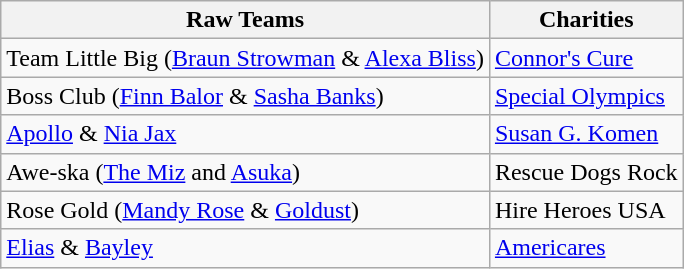<table class="wikitable">
<tr>
<th>Raw Teams</th>
<th>Charities</th>
</tr>
<tr>
<td>Team Little Big (<a href='#'>Braun Strowman</a> & <a href='#'>Alexa Bliss</a>)</td>
<td><a href='#'>Connor's Cure</a></td>
</tr>
<tr>
<td>Boss Club (<a href='#'>Finn Balor</a> & <a href='#'>Sasha Banks</a>)</td>
<td><a href='#'>Special Olympics</a></td>
</tr>
<tr>
<td><a href='#'>Apollo</a> & <a href='#'>Nia Jax</a></td>
<td><a href='#'>Susan G. Komen</a></td>
</tr>
<tr>
<td>Awe-ska (<a href='#'>The Miz</a> and <a href='#'>Asuka</a>)</td>
<td>Rescue Dogs Rock</td>
</tr>
<tr>
<td>Rose Gold (<a href='#'>Mandy Rose</a> & <a href='#'>Goldust</a>)</td>
<td>Hire Heroes USA</td>
</tr>
<tr>
<td><a href='#'>Elias</a> & <a href='#'>Bayley</a></td>
<td><a href='#'>Americares</a></td>
</tr>
</table>
